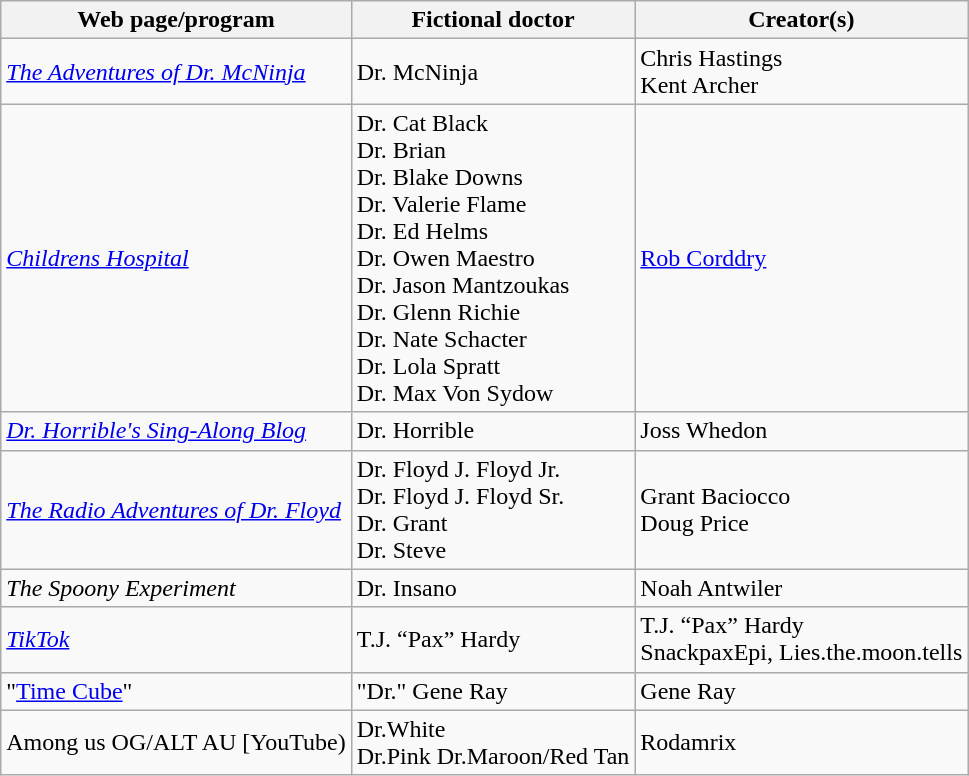<table class="wikitable">
<tr>
<th>Web page/program</th>
<th>Fictional doctor</th>
<th>Creator(s)</th>
</tr>
<tr>
<td><em><a href='#'>The Adventures of Dr. McNinja</a></em></td>
<td>Dr. McNinja</td>
<td>Chris Hastings<br>Kent Archer</td>
</tr>
<tr>
<td><em><a href='#'>Childrens Hospital</a></em></td>
<td>Dr. Cat Black<br>Dr. Brian<br>Dr. Blake Downs<br>Dr. Valerie Flame<br>Dr. Ed Helms<br>Dr. Owen Maestro<br>Dr. Jason Mantzoukas<br>Dr. Glenn Richie<br>Dr. Nate Schacter<br>Dr. Lola Spratt<br>Dr. Max Von Sydow</td>
<td><a href='#'>Rob Corddry</a></td>
</tr>
<tr>
<td><em><a href='#'>Dr. Horrible's Sing-Along Blog</a></em></td>
<td>Dr. Horrible</td>
<td>Joss Whedon</td>
</tr>
<tr>
<td><em><a href='#'>The Radio Adventures of Dr. Floyd</a></em></td>
<td>Dr. Floyd J. Floyd Jr.<br> Dr. Floyd J. Floyd Sr.<br>Dr. Grant<br>Dr. Steve</td>
<td>Grant Baciocco<br>Doug Price</td>
</tr>
<tr>
<td><em>The Spoony Experiment</em></td>
<td>Dr. Insano</td>
<td>Noah Antwiler</td>
</tr>
<tr>
<td><em><a href='#'>TikTok</a></em></td>
<td>T.J. “Pax” Hardy</td>
<td>T.J. “Pax” Hardy<br>SnackpaxEpi, Lies.the.moon.tells</td>
</tr>
<tr>
<td>"<a href='#'>Time Cube</a>"</td>
<td>"Dr." Gene Ray</td>
<td>Gene Ray</td>
</tr>
<tr>
<td>Among us OG/ALT AU [YouTube)</td>
<td>Dr.White<br>Dr.Pink
Dr.Maroon/Red
Tan</td>
<td>Rodamrix</td>
</tr>
</table>
